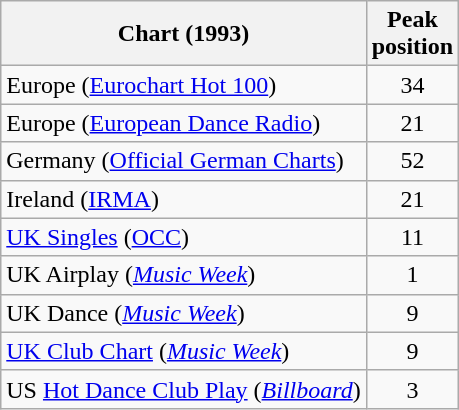<table class="wikitable sortable">
<tr>
<th>Chart (1993)</th>
<th>Peak<br>position</th>
</tr>
<tr>
<td>Europe (<a href='#'>Eurochart Hot 100</a>)</td>
<td align="center">34</td>
</tr>
<tr>
<td>Europe (<a href='#'>European Dance Radio</a>)</td>
<td align="center">21</td>
</tr>
<tr>
<td>Germany (<a href='#'>Official German Charts</a>)</td>
<td align="center">52</td>
</tr>
<tr>
<td>Ireland (<a href='#'>IRMA</a>)</td>
<td align="center">21</td>
</tr>
<tr>
<td><a href='#'>UK Singles</a> (<a href='#'>OCC</a>)</td>
<td align="center">11</td>
</tr>
<tr>
<td>UK Airplay (<em><a href='#'>Music Week</a></em>)</td>
<td align="center">1</td>
</tr>
<tr>
<td>UK Dance (<em><a href='#'>Music Week</a></em>)</td>
<td align="center">9</td>
</tr>
<tr>
<td><a href='#'>UK Club Chart</a> (<em><a href='#'>Music Week</a></em>)</td>
<td align="center">9</td>
</tr>
<tr>
<td>US <a href='#'>Hot Dance Club Play</a> (<em><a href='#'>Billboard</a></em>)</td>
<td align="center">3</td>
</tr>
</table>
